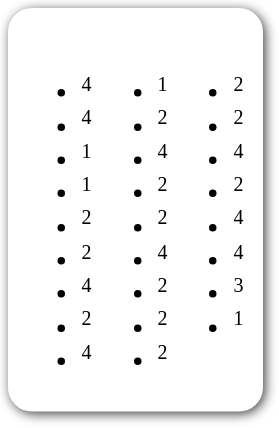<table style="border-radius:1em; box-shadow:0.1em 0.1em 0.5em rgba(0,0,0,0.75); background:white; border:1px solid white; padding:5px;">
<tr style="vertical-align:top;">
<td><br><ul><li><sup>4</sup></li><li><sup>4</sup></li><li><sup>1</sup></li><li><sup>1</sup></li><li><sup>2</sup></li><li><sup>2</sup></li><li><sup>4</sup></li><li><sup>2</sup></li><li><sup>4</sup></li></ul></td>
<td valign="top"><br><ul><li><sup>1</sup></li><li><sup>2</sup></li><li><sup>4</sup></li><li><sup>2</sup></li><li><sup>2</sup></li><li><sup>4</sup></li><li><sup>2</sup></li><li><sup>2</sup></li><li><sup>2</sup></li></ul></td>
<td valign="top"><br><ul><li><sup>2</sup></li><li><sup>2</sup></li><li><sup>4</sup></li><li><sup>2</sup></li><li><sup>4</sup></li><li><sup>4</sup></li><li><sup>3</sup></li><li><sup>1</sup></li></ul></td>
<td></td>
</tr>
</table>
